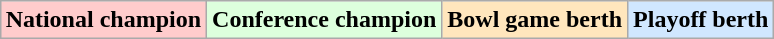<table class="wikitable" style="margin:1em auto;">
<tr>
<td bgcolor="#FFCCCC"><strong>National champion</strong></td>
<td bgcolor="#ddffdd"><strong>Conference champion</strong></td>
<td bgcolor="#ffe6bd"><strong>Bowl game berth</strong></td>
<td bgcolor="#d0e7ff"><strong>Playoff berth</strong></td>
</tr>
</table>
